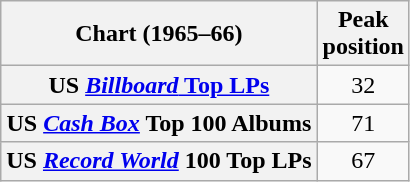<table class="wikitable plainrowheaders sortable">
<tr>
<th scope="col">Chart (1965–66)</th>
<th scope="col">Peak<br>position</th>
</tr>
<tr>
<th scope="row">US <a href='#'><em>Billboard</em> Top LPs</a></th>
<td align="center">32</td>
</tr>
<tr>
<th scope="row">US <em><a href='#'>Cash Box</a></em> Top 100 Albums</th>
<td align="center">71</td>
</tr>
<tr>
<th scope="row">US <em><a href='#'>Record World</a></em> 100 Top LPs</th>
<td align="center">67</td>
</tr>
</table>
